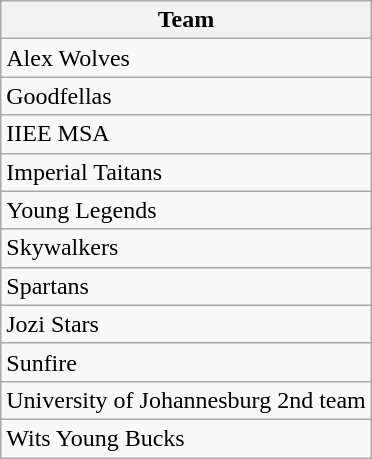<table class="wikitable">
<tr>
<th>Team</th>
</tr>
<tr>
<td>Alex Wolves</td>
</tr>
<tr>
<td>Goodfellas</td>
</tr>
<tr>
<td>IIEE MSA</td>
</tr>
<tr>
<td>Imperial Taitans</td>
</tr>
<tr>
<td>Young Legends</td>
</tr>
<tr>
<td>Skywalkers</td>
</tr>
<tr>
<td>Spartans</td>
</tr>
<tr>
<td>Jozi Stars</td>
</tr>
<tr>
<td>Sunfire</td>
</tr>
<tr>
<td>University of Johannesburg 2nd team</td>
</tr>
<tr>
<td>Wits Young Bucks</td>
</tr>
</table>
